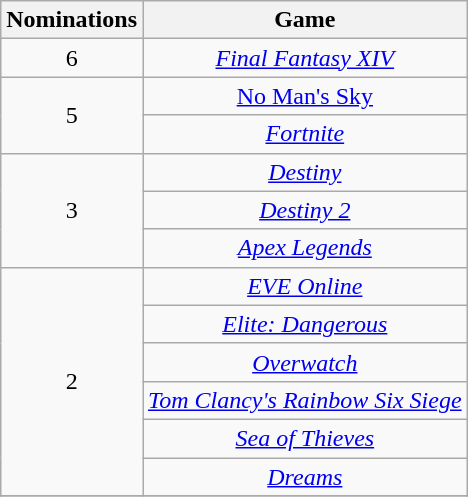<table class="wikitable" style="text-align:center;">
<tr>
<th scope="col" style="width:55px;">Nominations</th>
<th scope="col" style="text-align:center;">Game</th>
</tr>
<tr>
<td style="text-align:Center;">6</td>
<td><em><a href='#'>Final Fantasy XIV</a></em></td>
</tr>
<tr>
<td rowspan="2">5</td>
<td><a href='#'>No Man's Sky</a></td>
</tr>
<tr>
<td><em><a href='#'>Fortnite</a></em></td>
</tr>
<tr>
<td rowspan="3" style="text-align:center;">3</td>
<td><em><a href='#'>Destiny</a></em></td>
</tr>
<tr>
<td><em><a href='#'>Destiny 2</a></em></td>
</tr>
<tr>
<td><em><a href='#'>Apex Legends</a></em></td>
</tr>
<tr>
<td rowspan="6" style="text-align:center;">2</td>
<td><em><a href='#'>EVE Online</a></em></td>
</tr>
<tr>
<td><em><a href='#'>Elite: Dangerous</a></em></td>
</tr>
<tr>
<td><em><a href='#'>Overwatch</a></em></td>
</tr>
<tr>
<td><em><a href='#'>Tom Clancy's Rainbow Six Siege</a></em></td>
</tr>
<tr>
<td><em><a href='#'>Sea of Thieves</a></em></td>
</tr>
<tr>
<td><em><a href='#'>Dreams</a></em></td>
</tr>
<tr>
</tr>
</table>
